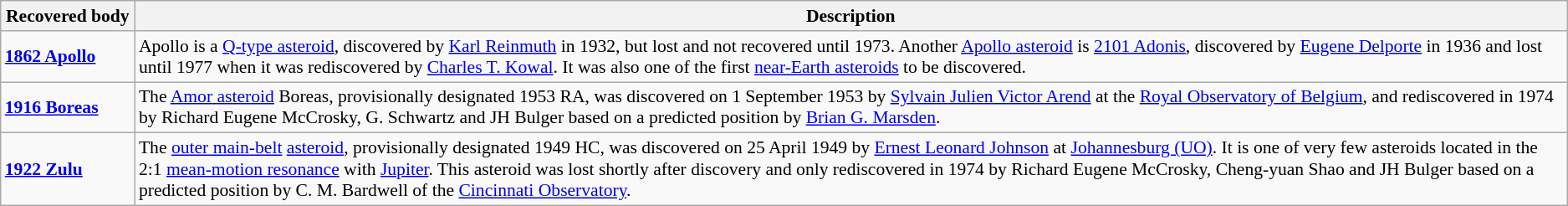<table class="wikitable" style="font-size: 0.9em">
<tr>
<th style="width: 100px">Recovered body</th>
<th>Description</th>
</tr>
<tr>
<td><strong><a href='#'>1862 Apollo</a></strong></td>
<td>Apollo is a <a href='#'>Q-type asteroid</a>, discovered by <a href='#'>Karl Reinmuth</a> in 1932, but lost and not recovered until 1973. Another <a href='#'>Apollo asteroid</a> is <a href='#'>2101 Adonis</a>, discovered by <a href='#'>Eugene Delporte</a> in 1936 and lost until 1977 when it was rediscovered by <a href='#'>Charles T. Kowal</a>. It was also one of the first <a href='#'>near-Earth asteroids</a> to be discovered.</td>
</tr>
<tr>
<td><strong><a href='#'>1916 Boreas</a></strong></td>
<td>The <a href='#'>Amor asteroid</a> Boreas, provisionally designated 1953 RA, was discovered on 1 September 1953 by <a href='#'>Sylvain Julien Victor Arend</a> at the <a href='#'>Royal Observatory of Belgium</a>, and rediscovered in 1974 by Richard Eugene McCrosky, G. Schwartz and JH Bulger based on a predicted position by <a href='#'>Brian G. Marsden</a>.</td>
</tr>
<tr>
<td><strong><a href='#'>1922 Zulu</a></strong></td>
<td>The <a href='#'>outer main-belt</a> <a href='#'>asteroid</a>, provisionally designated 1949 HC, was discovered on 25 April 1949 by <a href='#'>Ernest Leonard Johnson</a> at <a href='#'>Johannesburg (UO)</a>. It is one of very few asteroids located in the 2:1 <a href='#'>mean-motion resonance</a> with <a href='#'>Jupiter</a>. This asteroid was lost shortly after discovery and only rediscovered in 1974 by Richard Eugene McCrosky, Cheng-yuan Shao and JH Bulger based on a predicted position by C. M. Bardwell of the <a href='#'>Cincinnati Observatory</a>.</td>
</tr>
</table>
